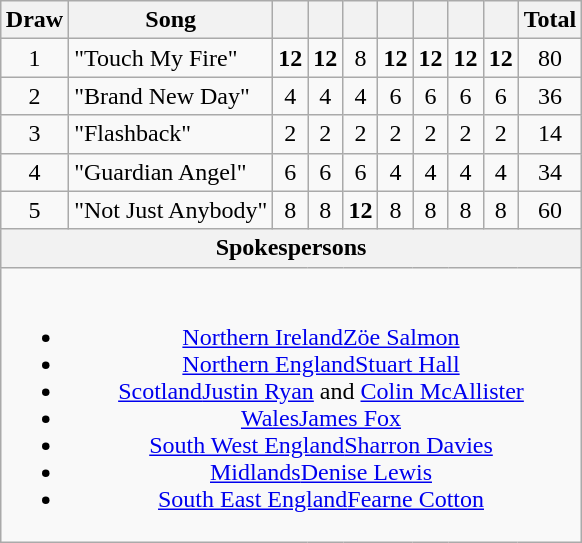<table class="wikitable plainrowheaders" style="margin: 1em auto 1em auto; text-align:center;">
<tr>
<th>Draw</th>
<th>Song</th>
<th></th>
<th></th>
<th></th>
<th></th>
<th></th>
<th></th>
<th></th>
<th>Total</th>
</tr>
<tr>
<td>1</td>
<td align="left">"Touch My Fire"</td>
<td><strong>12</strong></td>
<td><strong>12</strong></td>
<td>8</td>
<td><strong>12</strong></td>
<td><strong>12</strong></td>
<td><strong>12</strong></td>
<td><strong>12</strong></td>
<td>80</td>
</tr>
<tr>
<td>2</td>
<td align="left">"Brand New Day"</td>
<td>4</td>
<td>4</td>
<td>4</td>
<td>6</td>
<td>6</td>
<td>6</td>
<td>6</td>
<td>36</td>
</tr>
<tr>
<td>3</td>
<td align="left">"Flashback"</td>
<td>2</td>
<td>2</td>
<td>2</td>
<td>2</td>
<td>2</td>
<td>2</td>
<td>2</td>
<td>14</td>
</tr>
<tr>
<td>4</td>
<td align="left">"Guardian Angel"</td>
<td>6</td>
<td>6</td>
<td>6</td>
<td>4</td>
<td>4</td>
<td>4</td>
<td>4</td>
<td>34</td>
</tr>
<tr>
<td>5</td>
<td align="left">"Not Just Anybody"</td>
<td>8</td>
<td>8</td>
<td><strong>12</strong></td>
<td>8</td>
<td>8</td>
<td>8</td>
<td>8</td>
<td>60</td>
</tr>
<tr class="sortbottom">
<th colspan="10">Spokespersons</th>
</tr>
<tr class="sortbottom">
<td colspan="10"><br><ul><li><a href='#'>Northern Ireland</a><a href='#'>Zöe Salmon</a></li><li><a href='#'>Northern England</a><a href='#'>Stuart Hall</a></li><li><a href='#'>Scotland</a><a href='#'>Justin Ryan</a> and <a href='#'>Colin McAllister</a></li><li><a href='#'>Wales</a><a href='#'>James Fox</a></li><li><a href='#'>South West England</a><a href='#'>Sharron Davies</a></li><li><a href='#'>Midlands</a><a href='#'>Denise Lewis</a></li><li><a href='#'>South East England</a><a href='#'>Fearne Cotton</a></li></ul></td>
</tr>
</table>
